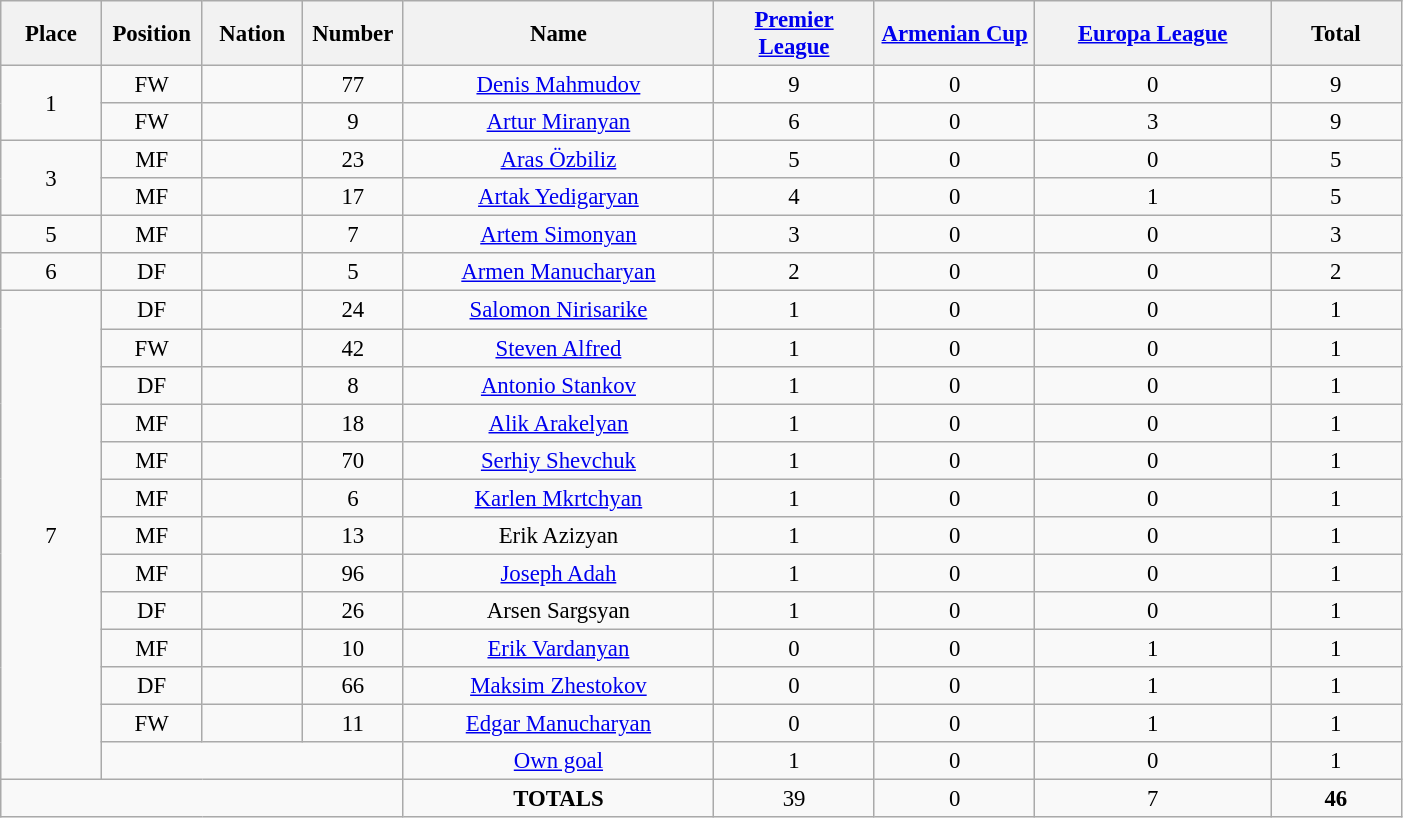<table class="wikitable" style="font-size: 95%; text-align: center;">
<tr>
<th width=60>Place</th>
<th width=60>Position</th>
<th width=60>Nation</th>
<th width=60>Number</th>
<th width=200>Name</th>
<th width=100><a href='#'>Premier League</a></th>
<th width=100><a href='#'>Armenian Cup</a></th>
<th width=150><a href='#'>Europa League</a></th>
<th width=80><strong>Total</strong></th>
</tr>
<tr>
<td rowspan="2">1</td>
<td>FW</td>
<td></td>
<td>77</td>
<td><a href='#'>Denis Mahmudov</a></td>
<td>9</td>
<td>0</td>
<td>0</td>
<td>9</td>
</tr>
<tr>
<td>FW</td>
<td></td>
<td>9</td>
<td><a href='#'>Artur Miranyan</a></td>
<td>6</td>
<td>0</td>
<td>3</td>
<td>9</td>
</tr>
<tr>
<td rowspan="2">3</td>
<td>MF</td>
<td></td>
<td>23</td>
<td><a href='#'>Aras Özbiliz</a></td>
<td>5</td>
<td>0</td>
<td>0</td>
<td>5</td>
</tr>
<tr>
<td>MF</td>
<td></td>
<td>17</td>
<td><a href='#'>Artak Yedigaryan</a></td>
<td>4</td>
<td>0</td>
<td>1</td>
<td>5</td>
</tr>
<tr>
<td>5</td>
<td>MF</td>
<td></td>
<td>7</td>
<td><a href='#'>Artem Simonyan</a></td>
<td>3</td>
<td>0</td>
<td>0</td>
<td>3</td>
</tr>
<tr>
<td>6</td>
<td>DF</td>
<td></td>
<td>5</td>
<td><a href='#'>Armen Manucharyan</a></td>
<td>2</td>
<td>0</td>
<td>0</td>
<td>2</td>
</tr>
<tr>
<td rowspan="13">7</td>
<td>DF</td>
<td></td>
<td>24</td>
<td><a href='#'>Salomon Nirisarike</a></td>
<td>1</td>
<td>0</td>
<td>0</td>
<td>1</td>
</tr>
<tr>
<td>FW</td>
<td></td>
<td>42</td>
<td><a href='#'>Steven Alfred</a></td>
<td>1</td>
<td>0</td>
<td>0</td>
<td>1</td>
</tr>
<tr>
<td>DF</td>
<td></td>
<td>8</td>
<td><a href='#'>Antonio Stankov</a></td>
<td>1</td>
<td>0</td>
<td>0</td>
<td>1</td>
</tr>
<tr>
<td>MF</td>
<td></td>
<td>18</td>
<td><a href='#'>Alik Arakelyan</a></td>
<td>1</td>
<td>0</td>
<td>0</td>
<td>1</td>
</tr>
<tr>
<td>MF</td>
<td></td>
<td>70</td>
<td><a href='#'>Serhiy Shevchuk</a></td>
<td>1</td>
<td>0</td>
<td>0</td>
<td>1</td>
</tr>
<tr>
<td>MF</td>
<td></td>
<td>6</td>
<td><a href='#'>Karlen Mkrtchyan</a></td>
<td>1</td>
<td>0</td>
<td>0</td>
<td>1</td>
</tr>
<tr>
<td>MF</td>
<td></td>
<td>13</td>
<td>Erik Azizyan</td>
<td>1</td>
<td>0</td>
<td>0</td>
<td>1</td>
</tr>
<tr>
<td>MF</td>
<td></td>
<td>96</td>
<td><a href='#'>Joseph Adah</a></td>
<td>1</td>
<td>0</td>
<td>0</td>
<td>1</td>
</tr>
<tr>
<td>DF</td>
<td></td>
<td>26</td>
<td>Arsen Sargsyan</td>
<td>1</td>
<td>0</td>
<td>0</td>
<td>1</td>
</tr>
<tr>
<td>MF</td>
<td></td>
<td>10</td>
<td><a href='#'>Erik Vardanyan</a></td>
<td>0</td>
<td>0</td>
<td>1</td>
<td>1</td>
</tr>
<tr>
<td>DF</td>
<td></td>
<td>66</td>
<td><a href='#'>Maksim Zhestokov</a></td>
<td>0</td>
<td>0</td>
<td>1</td>
<td>1</td>
</tr>
<tr>
<td>FW</td>
<td></td>
<td>11</td>
<td><a href='#'>Edgar Manucharyan</a></td>
<td>0</td>
<td>0</td>
<td>1</td>
<td>1</td>
</tr>
<tr>
<td colspan="3"></td>
<td><a href='#'>Own goal</a></td>
<td>1</td>
<td>0</td>
<td>0</td>
<td>1</td>
</tr>
<tr>
<td colspan="4"></td>
<td><strong>TOTALS</strong></td>
<td>39</td>
<td>0</td>
<td>7</td>
<td><strong>46</strong></td>
</tr>
</table>
